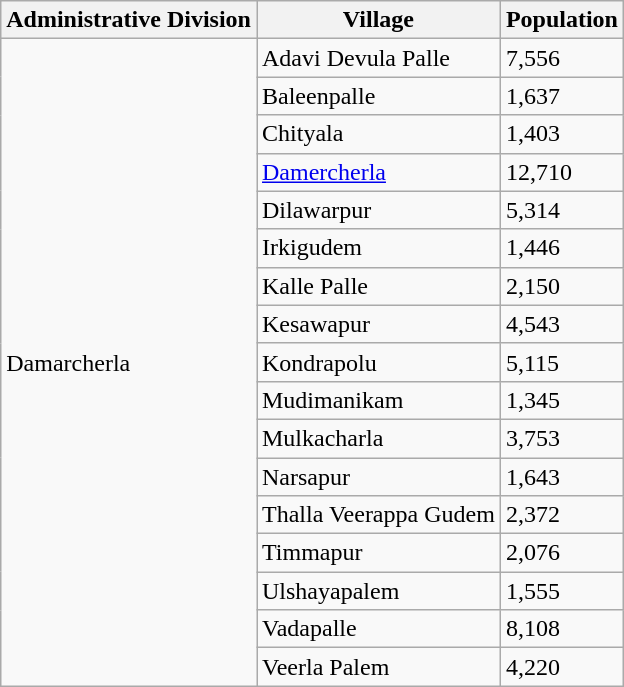<table class="sortable wikitable">
<tr>
<th>Administrative Division</th>
<th>Village</th>
<th>Population</th>
</tr>
<tr>
<td rowspan="17">Damarcherla</td>
<td>Adavi Devula Palle</td>
<td>7,556</td>
</tr>
<tr>
<td>Baleenpalle</td>
<td>1,637</td>
</tr>
<tr>
<td>Chityala</td>
<td>1,403</td>
</tr>
<tr>
<td><a href='#'>Damercherla</a></td>
<td>12,710</td>
</tr>
<tr>
<td>Dilawarpur</td>
<td>5,314</td>
</tr>
<tr>
<td>Irkigudem</td>
<td>1,446</td>
</tr>
<tr>
<td>Kalle Palle</td>
<td>2,150</td>
</tr>
<tr>
<td>Kesawapur</td>
<td>4,543</td>
</tr>
<tr>
<td>Kondrapolu</td>
<td>5,115</td>
</tr>
<tr>
<td>Mudimanikam</td>
<td>1,345</td>
</tr>
<tr>
<td>Mulkacharla</td>
<td>3,753</td>
</tr>
<tr>
<td>Narsapur</td>
<td>1,643</td>
</tr>
<tr>
<td>Thalla Veerappa Gudem</td>
<td>2,372</td>
</tr>
<tr>
<td>Timmapur</td>
<td>2,076</td>
</tr>
<tr>
<td>Ulshayapalem</td>
<td>1,555</td>
</tr>
<tr>
<td>Vadapalle</td>
<td>8,108</td>
</tr>
<tr>
<td>Veerla Palem</td>
<td>4,220</td>
</tr>
</table>
